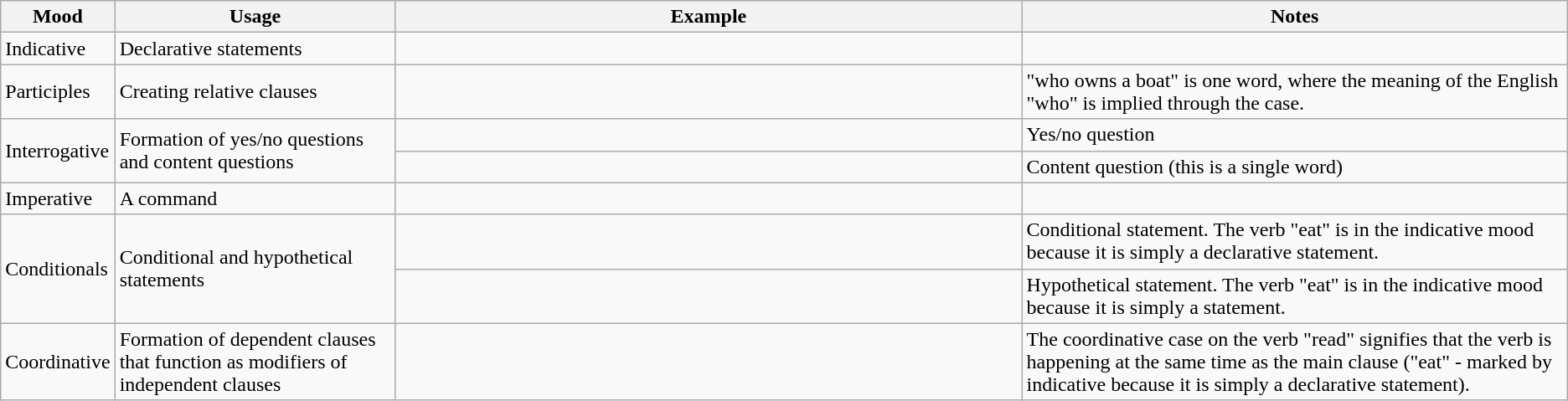<table class="wikitable">
<tr>
<th>Mood</th>
<th>Usage</th>
<th width="40%">Example</th>
<th>Notes</th>
</tr>
<tr>
<td>Indicative</td>
<td>Declarative statements</td>
<td></td>
<td></td>
</tr>
<tr>
<td>Participles</td>
<td>Creating relative clauses</td>
<td></td>
<td>"who owns a boat" is one word, where the meaning of the English "who" is implied through the case.</td>
</tr>
<tr>
<td rowspan="2">Interrogative</td>
<td rowspan="2">Formation of yes/no questions and content questions</td>
<td></td>
<td>Yes/no question</td>
</tr>
<tr>
<td></td>
<td>Content question (this is a single word)</td>
</tr>
<tr>
<td>Imperative</td>
<td>A command</td>
<td></td>
<td></td>
</tr>
<tr>
<td rowspan="2">Conditionals</td>
<td rowspan="2">Conditional and hypothetical statements</td>
<td></td>
<td>Conditional statement. The verb "eat" is in the indicative mood because it is simply a declarative statement.</td>
</tr>
<tr>
<td></td>
<td>Hypothetical statement. The verb "eat" is in the indicative mood because it is simply a statement.</td>
</tr>
<tr>
<td>Coordinative</td>
<td>Formation of dependent clauses that function as modifiers of independent clauses</td>
<td></td>
<td>The coordinative case on the verb "read" signifies that the verb is happening at the same time as the main clause ("eat" - marked by indicative because it is simply a declarative statement).</td>
</tr>
</table>
